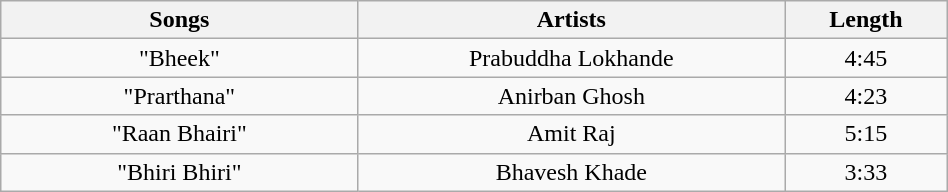<table class="wikitable soundtrack" width="50%" style="text-align:center;">
<tr>
<th width="3%">Songs</th>
<th width="4%">Artists</th>
<th width="1%">Length</th>
</tr>
<tr>
<td>"Bheek"</td>
<td>Prabuddha Lokhande</td>
<td style="text-align:center;">4:45</td>
</tr>
<tr>
<td>"Prarthana"</td>
<td>Anirban Ghosh</td>
<td style="text-align:center;">4:23</td>
</tr>
<tr>
<td>"Raan Bhairi"</td>
<td>Amit Raj</td>
<td style="text-align:center;">5:15</td>
</tr>
<tr>
<td>"Bhiri Bhiri"</td>
<td>Bhavesh Khade</td>
<td style="text-align:center;">3:33</td>
</tr>
</table>
